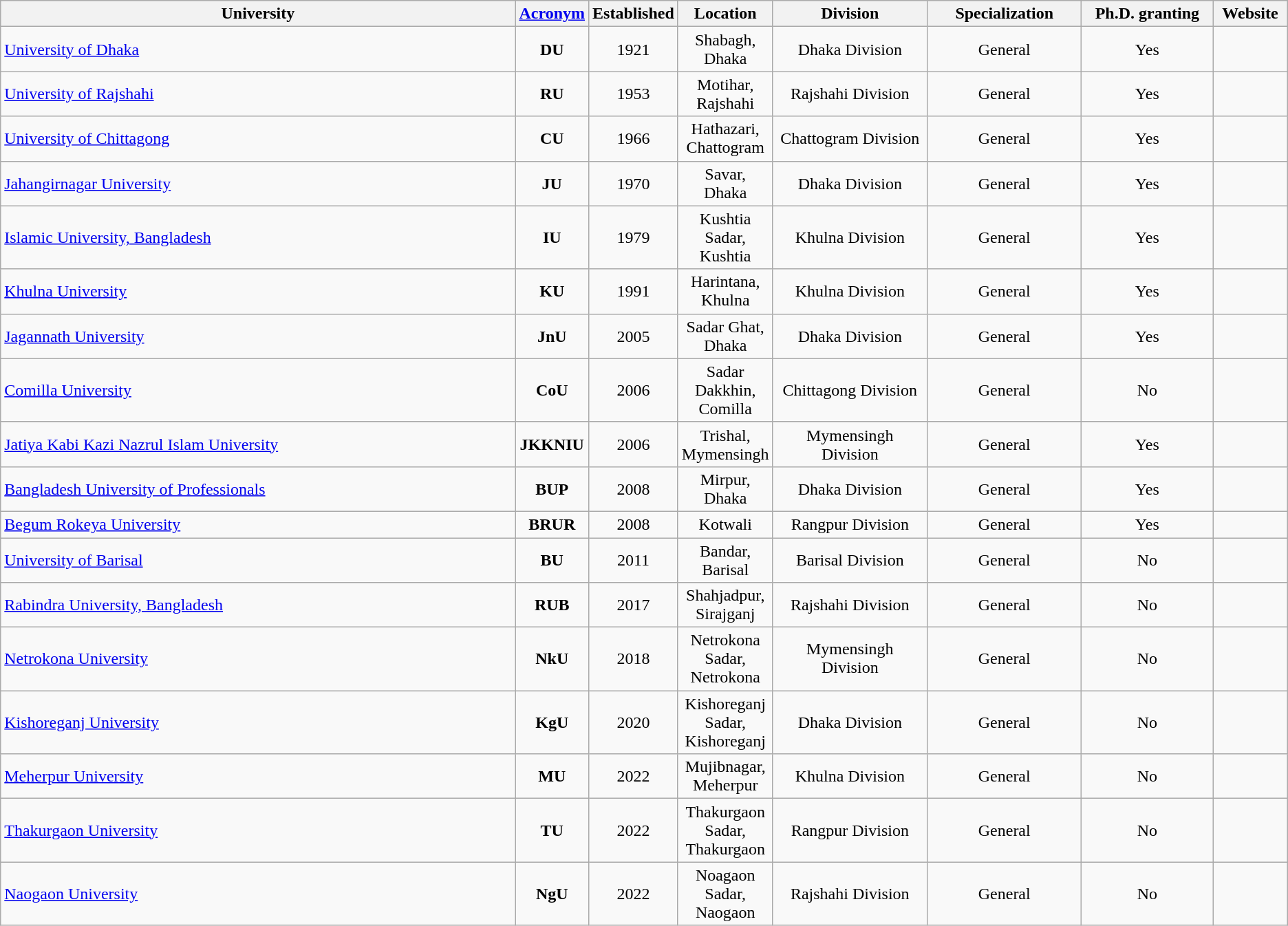<table class="wikitable sortable mw-datatable static-row-numbers">
<tr>
<th>University</th>
<th class="unsortable"><a href='#'>Acronym</a></th>
<th>Established</th>
<th>Location</th>
<th>Division</th>
<th>Specialization</th>
<th>Ph.D. granting</th>
<th>Website<br></th>
</tr>
<tr>
<td><a href='#'>University of Dhaka</a></td>
<td style="text-align:center;"><strong>DU</strong></td>
<td style="text-align:center;">1921</td>
<td style="text-align:center;">Shabagh, Dhaka</td>
<td style="text-align:center;">Dhaka Division</td>
<td style="text-align:center;">General</td>
<td style="text-align:center;">Yes</td>
<td style="text-align:center;"></td>
</tr>
<tr>
<td><a href='#'>University of Rajshahi</a></td>
<td style="text-align:center; width:5%;"><strong>RU</strong></td>
<td style="text-align:center; width:5%;">1953</td>
<td style="text-align:center; width:7%;">Motihar, Rajshahi</td>
<td style="text-align:center; width:12%;">Rajshahi Division</td>
<td style="text-align:center; width:12%;">General</td>
<td style="text-align:center;">Yes</td>
<td style="text-align:center;"></td>
</tr>
<tr>
<td><a href='#'>University of Chittagong</a></td>
<td style="text-align:center;"><strong>CU</strong></td>
<td style="text-align:center;">1966</td>
<td style="text-align:center;">Hathazari, Chattogram</td>
<td style="text-align:center;">Chattogram Division</td>
<td style="text-align:center;">General</td>
<td style="text-align:center;">Yes</td>
<td style="text-align:center;"></td>
</tr>
<tr>
<td><a href='#'>Jahangirnagar University</a></td>
<td style="text-align:center;"><strong>JU</strong></td>
<td style="text-align:center;">1970</td>
<td style="text-align:center;">Savar, Dhaka</td>
<td style="text-align:center;">Dhaka Division</td>
<td style="text-align:center;">General</td>
<td style="text-align:center;">Yes</td>
<td style="text-align:center;"></td>
</tr>
<tr>
<td><a href='#'>Islamic University, Bangladesh</a></td>
<td style="text-align:center;"><strong>IU</strong></td>
<td style="text-align:center;">1979</td>
<td style="text-align:center;">Kushtia Sadar, Kushtia</td>
<td style="text-align:center;">Khulna Division</td>
<td style="text-align:center;">General</td>
<td style="text-align:center;">Yes</td>
<td style="text-align:center;"></td>
</tr>
<tr>
<td style="width:40%;"><a href='#'>Khulna University</a></td>
<td style="text-align:center; width:5%;"><strong>KU</strong></td>
<td style="text-align:center; width:5%;">1991</td>
<td style="text-align:center; width:7%;">Harintana, Khulna</td>
<td style="text-align:center;">Khulna Division</td>
<td style="text-align:center;">General</td>
<td style="text-align:center;">Yes</td>
<td style="text-align:center;"></td>
</tr>
<tr>
<td><a href='#'>Jagannath University</a></td>
<td style="text-align:center;"><strong>JnU</strong></td>
<td style="text-align:center;">2005</td>
<td style="text-align:center;">Sadar Ghat, Dhaka</td>
<td style="text-align:center;">Dhaka Division</td>
<td style="text-align:center;">General</td>
<td style="text-align:center;">Yes</td>
<td style="text-align:center;"></td>
</tr>
<tr>
<td><a href='#'>Comilla University</a></td>
<td style="text-align:center;"><strong>CoU</strong></td>
<td style="text-align:center;">2006</td>
<td style="text-align:center;">Sadar Dakkhin, Comilla</td>
<td style="text-align:center;">Chittagong Division</td>
<td style="text-align:center;">General</td>
<td style="text-align:center;">No</td>
<td style="text-align:center;"></td>
</tr>
<tr>
<td><a href='#'>Jatiya Kabi Kazi Nazrul Islam University</a></td>
<td style="text-align:center;"><strong>JKKNIU</strong></td>
<td style="text-align:center;">2006</td>
<td style="text-align:center;">Trishal, Mymensingh</td>
<td style="text-align:center;">Mymensingh Division</td>
<td style="text-align:center;">General</td>
<td style="text-align:center;">Yes</td>
<td style="text-align:center;"></td>
</tr>
<tr>
<td><a href='#'>Bangladesh University of Professionals</a></td>
<td style="text-align:center;"><strong>BUP</strong></td>
<td style="text-align:center;">2008</td>
<td style="text-align:center;">Mirpur, Dhaka</td>
<td style="text-align:center;">Dhaka Division</td>
<td style="text-align:center;">General</td>
<td style="text-align:center;">Yes</td>
<td style="text-align:center;"></td>
</tr>
<tr>
<td><a href='#'>Begum Rokeya University</a></td>
<td style="text-align:center;"><strong>BRUR</strong></td>
<td style="text-align:center;">2008</td>
<td style="text-align:center;">Kotwali</td>
<td style="text-align:center;">Rangpur Division</td>
<td style="text-align:center;">General</td>
<td style="text-align:center;">Yes</td>
<td style="text-align:center;"></td>
</tr>
<tr>
<td><a href='#'>University of Barisal</a></td>
<td style="text-align:center; width:5%;"><strong>BU</strong></td>
<td style="text-align:center; width:5%;">2011</td>
<td style="text-align:center; width:7%;">Bandar, Barisal</td>
<td style="text-align:center;">Barisal Division</td>
<td style="text-align:center;">General</td>
<td style="text-align:center;">No</td>
<td style="text-align:center;"></td>
</tr>
<tr>
<td><a href='#'>Rabindra University, Bangladesh</a></td>
<td style="text-align:center;"><strong>RUB</strong></td>
<td style="text-align:center;">2017</td>
<td style="text-align:center;">Shahjadpur, Sirajganj</td>
<td style="text-align:center;">Rajshahi Division</td>
<td style="text-align:center;">General</td>
<td style="text-align:center;">No</td>
<td style="text-align:center;"></td>
</tr>
<tr>
<td><a href='#'>Netrokona University</a></td>
<td style="text-align:center;"><strong>NkU</strong></td>
<td style="text-align:center;">2018</td>
<td style="text-align:center;">Netrokona Sadar, Netrokona</td>
<td style="text-align:center;">Mymensingh Division</td>
<td style="text-align:center;">General</td>
<td style="text-align:center;">No</td>
<td style="text-align:center;"></td>
</tr>
<tr>
<td><a href='#'>Kishoreganj University</a></td>
<td style="text-align:center;"><strong>KgU</strong></td>
<td style="text-align:center;">2020</td>
<td style="text-align:center;">Kishoreganj Sadar, Kishoreganj</td>
<td style="text-align:center;">Dhaka Division</td>
<td style="text-align:center;">General</td>
<td style="text-align:center;">No</td>
<td style="text-align:center;"></td>
</tr>
<tr>
<td><a href='#'>Meherpur University</a></td>
<td style="text-align:center;"><strong>MU</strong></td>
<td style="text-align:center;">2022</td>
<td style="text-align:center;">Mujibnagar, Meherpur</td>
<td style="text-align:center;">Khulna Division</td>
<td style="text-align:center;">General</td>
<td style="text-align:center;">No</td>
<td style="text-align:center;"></td>
</tr>
<tr>
<td><a href='#'>Thakurgaon University</a></td>
<td style="text-align:center;"><strong>TU</strong></td>
<td style="text-align:center;">2022</td>
<td style="text-align:center;">Thakurgaon Sadar, Thakurgaon</td>
<td style="text-align:center;">Rangpur Division</td>
<td style="text-align:center;">General</td>
<td style="text-align:center;">No</td>
<td style="text-align:center;"></td>
</tr>
<tr>
<td><a href='#'>Naogaon University</a></td>
<td style="text-align:center;"><strong>NgU</strong></td>
<td style="text-align:center;">2022</td>
<td style="text-align:center;">Noagaon Sadar, Naogaon</td>
<td style="text-align:center;">Rajshahi Division</td>
<td style="text-align:center;">General</td>
<td style="text-align:center;">No</td>
<td style="text-align:center;"></td>
</tr>
</table>
